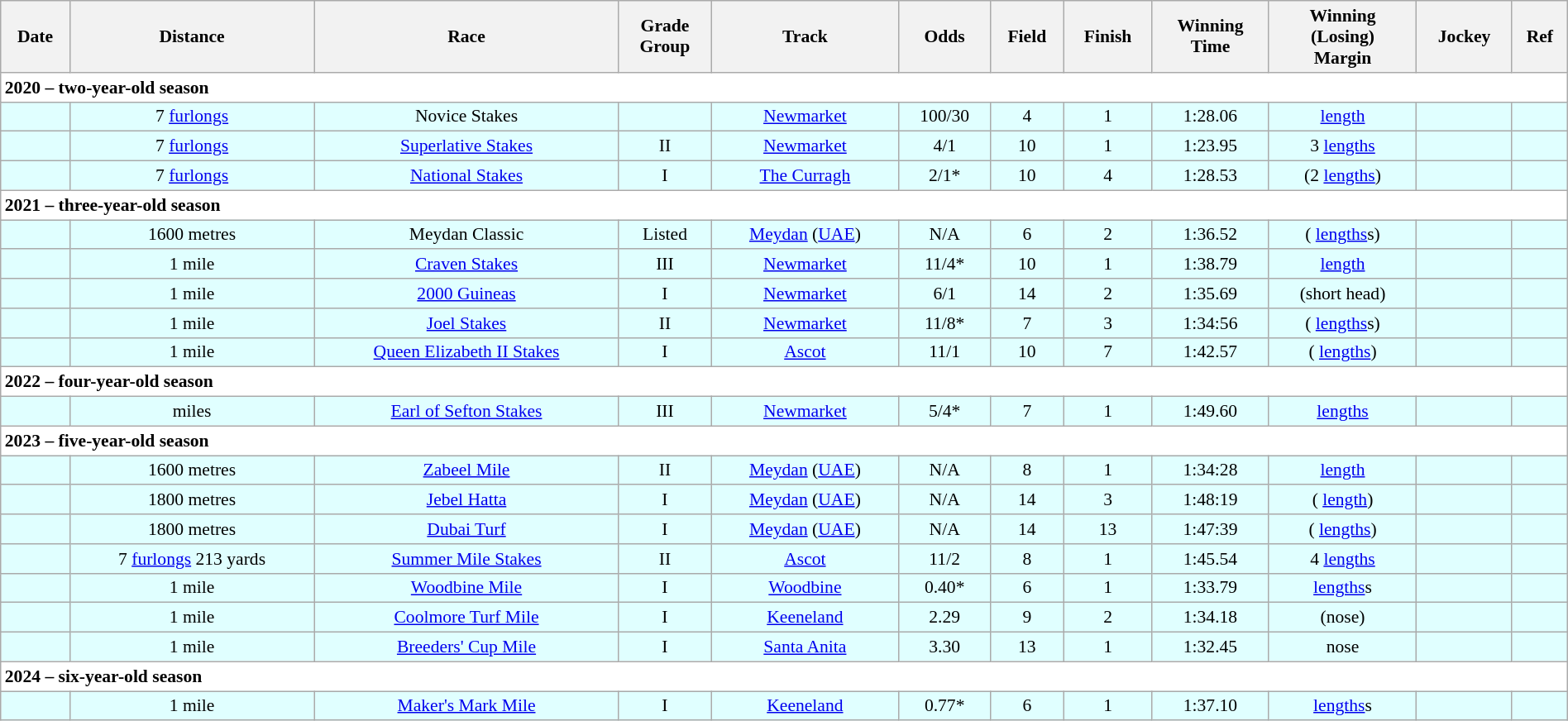<table class = "wikitable sortable" style="text-align:center; width:100%; font-size:90%">
<tr>
<th scope="col">Date</th>
<th scope="col">Distance</th>
<th scope="col">Race</th>
<th scope="col">Grade<br>Group</th>
<th scope="col">Track</th>
<th scope="col">Odds</th>
<th scope="col">Field</th>
<th scope="col">Finish</th>
<th scope="col">Winning<br>Time</th>
<th scope="col">Winning<br>(Losing)<br>Margin</th>
<th scope="col">Jockey</th>
<th scope="col" class="unsortable">Ref</th>
</tr>
<tr style="background-color:white">
<td align="left" colspan=12><strong>2020 – two-year-old season</strong></td>
</tr>
<tr style="background-color:lightcyan">
<td></td>
<td>  7 <a href='#'>furlongs</a></td>
<td>Novice Stakes</td>
<td></td>
<td><a href='#'>Newmarket</a></td>
<td> 100/30</td>
<td>4</td>
<td>1</td>
<td>1:28.06</td>
<td>  <a href='#'>length</a></td>
<td></td>
<td></td>
</tr>
<tr style="background-color:lightcyan">
<td></td>
<td>  7 <a href='#'>furlongs</a></td>
<td><a href='#'>Superlative Stakes</a></td>
<td> II</td>
<td><a href='#'>Newmarket</a></td>
<td> 4/1</td>
<td>10</td>
<td>1</td>
<td>1:23.95</td>
<td> 3 <a href='#'>lengths</a></td>
<td></td>
<td></td>
</tr>
<tr style="background-color:lightcyan">
<td></td>
<td>  7 <a href='#'>furlongs</a></td>
<td><a href='#'>National Stakes</a></td>
<td> I</td>
<td><a href='#'>The Curragh</a></td>
<td> 2/1*</td>
<td>10</td>
<td>4</td>
<td>1:28.53</td>
<td> (2 <a href='#'>lengths</a>)</td>
<td></td>
<td></td>
</tr>
<tr style="background-color:white">
<td align="left" colspan=12><strong>2021 – three-year-old season</strong></td>
</tr>
<tr style="background-color:lightcyan">
<td></td>
<td> 1600 metres</td>
<td>Meydan Classic</td>
<td> Listed</td>
<td><a href='#'>Meydan</a> (<a href='#'>UAE</a>)</td>
<td> N/A</td>
<td>6</td>
<td>2</td>
<td>1:36.52</td>
<td> ( <a href='#'>lengths</a>s)</td>
<td></td>
<td></td>
</tr>
<tr style="background-color:lightcyan">
<td></td>
<td>  1 mile</td>
<td><a href='#'>Craven Stakes</a></td>
<td> III</td>
<td><a href='#'>Newmarket</a></td>
<td> 11/4*</td>
<td>10</td>
<td>1</td>
<td>1:38.79</td>
<td>  <a href='#'>length</a></td>
<td></td>
<td></td>
</tr>
<tr style="background-color:lightcyan">
<td></td>
<td>  1 mile</td>
<td><a href='#'>2000 Guineas</a></td>
<td> I</td>
<td><a href='#'>Newmarket</a></td>
<td> 6/1</td>
<td>14</td>
<td>2</td>
<td>1:35.69</td>
<td> (short head)</td>
<td></td>
<td></td>
</tr>
<tr style="background-color:lightcyan">
<td></td>
<td> 1 mile</td>
<td><a href='#'>Joel Stakes</a></td>
<td> II</td>
<td><a href='#'>Newmarket</a></td>
<td> 11/8*</td>
<td>7</td>
<td>3</td>
<td>1:34:56</td>
<td> ( <a href='#'>lengths</a>s)</td>
<td></td>
<td></td>
</tr>
<tr style="background-color:lightcyan">
<td></td>
<td> 1 mile</td>
<td><a href='#'>Queen Elizabeth II Stakes</a></td>
<td> I</td>
<td><a href='#'>Ascot</a></td>
<td> 11/1</td>
<td>10</td>
<td>7</td>
<td>1:42.57</td>
<td> ( <a href='#'>lengths</a>)</td>
<td></td>
<td></td>
</tr>
<tr style="background-color:white">
<td align="left" colspan=12><strong>2022 – four-year-old season</strong></td>
</tr>
<tr style="background-color:lightcyan">
<td></td>
<td>  miles</td>
<td><a href='#'>Earl of Sefton Stakes</a></td>
<td> III</td>
<td><a href='#'>Newmarket</a></td>
<td> 5/4*</td>
<td>7</td>
<td>1</td>
<td>1:49.60</td>
<td>  <a href='#'>lengths</a></td>
<td></td>
<td></td>
</tr>
<tr style="background-color:white">
<td align="left" colspan=12><strong>2023 – five-year-old season</strong></td>
</tr>
<tr style="background-color:lightcyan">
<td></td>
<td> 1600 metres</td>
<td><a href='#'>Zabeel Mile</a></td>
<td> II</td>
<td><a href='#'>Meydan</a> (<a href='#'>UAE</a>)</td>
<td> N/A</td>
<td>8</td>
<td>1</td>
<td>1:34:28</td>
<td>  <a href='#'>length</a></td>
<td></td>
<td></td>
</tr>
<tr style="background-color:lightcyan">
<td></td>
<td> 1800 metres</td>
<td><a href='#'>Jebel Hatta</a></td>
<td> I</td>
<td><a href='#'>Meydan</a> (<a href='#'>UAE</a>)</td>
<td> N/A</td>
<td>14</td>
<td>3</td>
<td>1:48:19</td>
<td> ( <a href='#'>length</a>)</td>
<td></td>
<td></td>
</tr>
<tr style="background-color:lightcyan">
<td></td>
<td> 1800 metres</td>
<td><a href='#'>Dubai Turf</a></td>
<td> I</td>
<td><a href='#'>Meydan</a> (<a href='#'>UAE</a>)</td>
<td> N/A</td>
<td>14</td>
<td>13</td>
<td>1:47:39</td>
<td> ( <a href='#'>lengths</a>)</td>
<td></td>
<td></td>
</tr>
<tr style="background-color:lightcyan">
<td></td>
<td> 7 <a href='#'>furlongs</a> 213 yards</td>
<td><a href='#'>Summer Mile Stakes</a></td>
<td> II</td>
<td><a href='#'>Ascot</a></td>
<td> 11/2</td>
<td>8</td>
<td>1</td>
<td>1:45.54</td>
<td> 4 <a href='#'>lengths</a></td>
<td></td>
<td></td>
</tr>
<tr style="background-color:lightcyan">
<td></td>
<td> 1 mile</td>
<td><a href='#'>Woodbine Mile</a></td>
<td> I</td>
<td><a href='#'>Woodbine</a></td>
<td> 0.40*</td>
<td>6</td>
<td>1</td>
<td>1:33.79</td>
<td>  <a href='#'>lengths</a>s</td>
<td></td>
<td></td>
</tr>
<tr style="background-color:lightcyan">
<td></td>
<td> 1 mile</td>
<td><a href='#'>Coolmore Turf Mile</a></td>
<td>I</td>
<td><a href='#'>Keeneland</a></td>
<td>2.29</td>
<td>9</td>
<td>2</td>
<td>1:34.18</td>
<td>  (nose)</td>
<td></td>
<td></td>
</tr>
<tr style="background-color:lightcyan">
<td></td>
<td>   1 mile</td>
<td><a href='#'>Breeders' Cup Mile</a></td>
<td>I</td>
<td><a href='#'>Santa Anita</a></td>
<td>3.30</td>
<td>13</td>
<td>1</td>
<td>1:32.45</td>
<td>  nose</td>
<td></td>
<td></td>
</tr>
<tr style="background-color:white">
<td align="left" colspan=12><strong>2024 – six-year-old season</strong></td>
</tr>
<tr style="background-color:lightcyan">
<td></td>
<td> 1 mile</td>
<td><a href='#'>Maker's Mark Mile</a></td>
<td>I</td>
<td><a href='#'>Keeneland</a></td>
<td>0.77*</td>
<td>6</td>
<td>1</td>
<td>1:37.10</td>
<td>  <a href='#'>lengths</a>s</td>
<td></td>
<td></td>
</tr>
</table>
